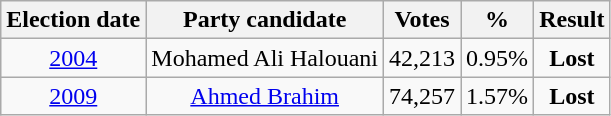<table class=wikitable style=text-align:center>
<tr>
<th>Election date</th>
<th>Party candidate</th>
<th><strong>Votes</strong></th>
<th><strong>%</strong></th>
<th>Result</th>
</tr>
<tr>
<td><a href='#'>2004</a></td>
<td>Mohamed Ali Halouani</td>
<td>42,213</td>
<td>0.95%</td>
<td><strong>Lost</strong> </td>
</tr>
<tr>
<td><a href='#'>2009</a></td>
<td><a href='#'>Ahmed Brahim</a></td>
<td>74,257</td>
<td>1.57%</td>
<td><strong>Lost</strong> </td>
</tr>
</table>
